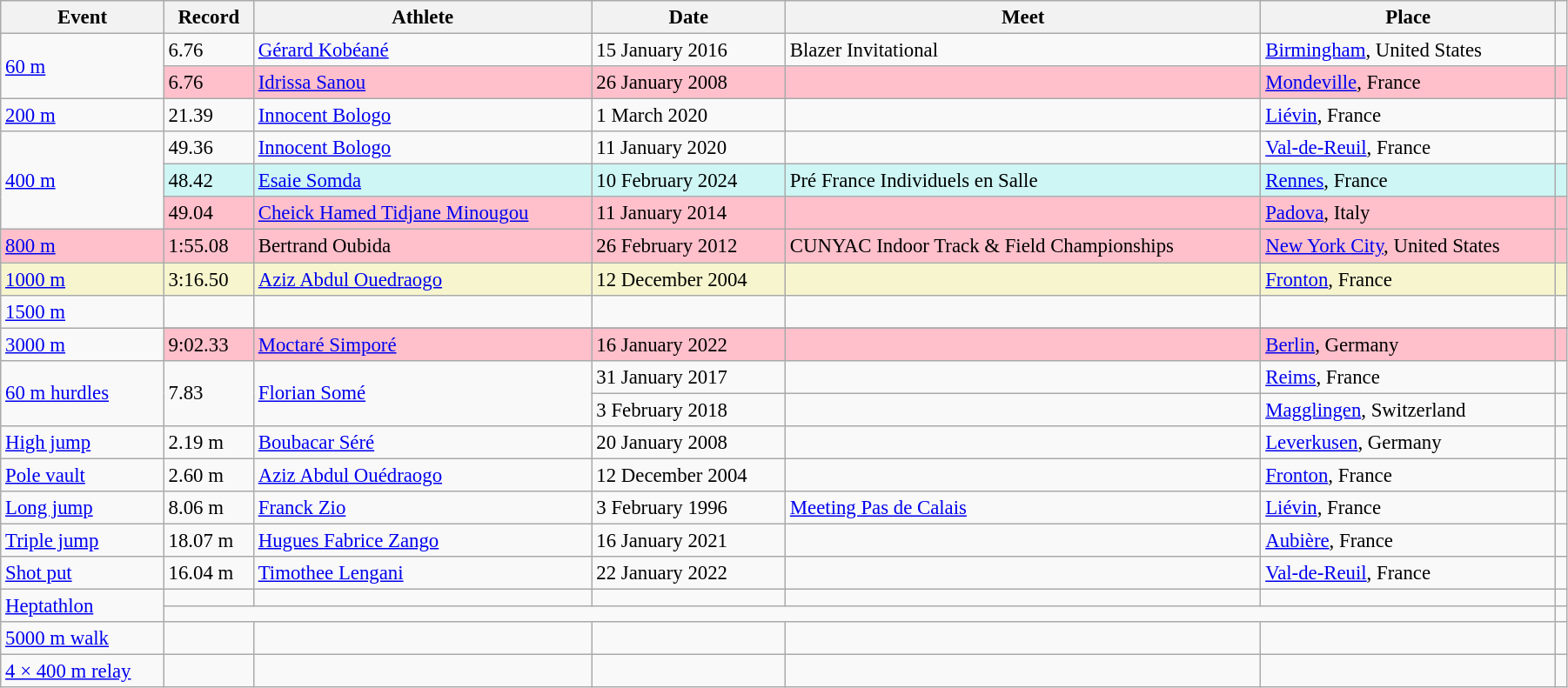<table class="wikitable" style="font-size:95%; width: 95%;">
<tr>
<th>Event</th>
<th>Record</th>
<th>Athlete</th>
<th>Date</th>
<th>Meet</th>
<th>Place</th>
<th></th>
</tr>
<tr>
<td rowspan=2><a href='#'>60 m</a></td>
<td>6.76</td>
<td><a href='#'>Gérard Kobéané</a></td>
<td>15 January 2016</td>
<td>Blazer Invitational</td>
<td><a href='#'>Birmingham</a>, United States</td>
<td></td>
</tr>
<tr style="background:pink">
<td>6.76</td>
<td><a href='#'>Idrissa Sanou</a></td>
<td>26 January 2008</td>
<td></td>
<td><a href='#'>Mondeville</a>, France</td>
<td></td>
</tr>
<tr>
<td><a href='#'>200 m</a></td>
<td>21.39</td>
<td><a href='#'>Innocent Bologo</a></td>
<td>1 March 2020</td>
<td></td>
<td><a href='#'>Liévin</a>, France</td>
<td></td>
</tr>
<tr>
<td rowspan=3><a href='#'>400 m</a></td>
<td>49.36</td>
<td><a href='#'>Innocent Bologo</a></td>
<td>11 January 2020</td>
<td></td>
<td><a href='#'>Val-de-Reuil</a>, France</td>
<td></td>
</tr>
<tr bgcolor="#CEF6F5">
<td>48.42</td>
<td><a href='#'>Esaie Somda</a></td>
<td>10 February 2024</td>
<td>Pré France Individuels en Salle</td>
<td><a href='#'>Rennes</a>, France</td>
<td></td>
</tr>
<tr style="background:pink">
<td>49.04</td>
<td><a href='#'>Cheick Hamed Tidjane Minougou</a></td>
<td>11 January 2014</td>
<td></td>
<td><a href='#'>Padova</a>, Italy</td>
<td></td>
</tr>
<tr style="background:pink">
<td><a href='#'>800 m</a></td>
<td>1:55.08</td>
<td>Bertrand Oubida</td>
<td>26 February 2012</td>
<td>CUNYAC Indoor Track & Field Championships</td>
<td><a href='#'>New York City</a>, United States</td>
<td></td>
</tr>
<tr style="background:#f6F5CE;">
<td><a href='#'>1000 m</a></td>
<td>3:16.50</td>
<td><a href='#'>Aziz Abdul Ouedraogo</a></td>
<td>12 December 2004</td>
<td></td>
<td><a href='#'>Fronton</a>, France</td>
<td></td>
</tr>
<tr>
<td><a href='#'>1500 m</a></td>
<td></td>
<td></td>
<td></td>
<td></td>
<td></td>
<td></td>
</tr>
<tr>
<td rowspan=2><a href='#'>3000 m</a></td>
</tr>
<tr style="background:pink">
<td>9:02.33</td>
<td><a href='#'>Moctaré Simporé</a></td>
<td>16 January 2022</td>
<td></td>
<td><a href='#'>Berlin</a>, Germany</td>
<td></td>
</tr>
<tr>
<td rowspan=2><a href='#'>60 m hurdles</a></td>
<td rowspan=2>7.83</td>
<td rowspan=2><a href='#'>Florian Somé</a></td>
<td>31 January 2017</td>
<td></td>
<td><a href='#'>Reims</a>, France</td>
<td></td>
</tr>
<tr>
<td>3 February 2018</td>
<td></td>
<td><a href='#'>Magglingen</a>, Switzerland</td>
<td></td>
</tr>
<tr>
<td><a href='#'>High jump</a></td>
<td>2.19 m</td>
<td><a href='#'>Boubacar Séré</a></td>
<td>20 January 2008</td>
<td></td>
<td><a href='#'>Leverkusen</a>, Germany</td>
<td></td>
</tr>
<tr>
<td><a href='#'>Pole vault</a></td>
<td>2.60 m</td>
<td><a href='#'>Aziz Abdul Ouédraogo</a></td>
<td>12 December 2004</td>
<td></td>
<td><a href='#'>Fronton</a>, France</td>
<td></td>
</tr>
<tr>
<td><a href='#'>Long jump</a></td>
<td>8.06 m</td>
<td><a href='#'>Franck Zio</a></td>
<td>3 February 1996</td>
<td><a href='#'>Meeting Pas de Calais</a></td>
<td><a href='#'>Liévin</a>, France</td>
<td></td>
</tr>
<tr>
<td><a href='#'>Triple jump</a></td>
<td>18.07 m</td>
<td><a href='#'>Hugues Fabrice Zango</a></td>
<td>16 January 2021</td>
<td></td>
<td><a href='#'>Aubière</a>, France</td>
<td></td>
</tr>
<tr>
<td><a href='#'>Shot put</a></td>
<td>16.04 m</td>
<td><a href='#'>Timothee Lengani</a></td>
<td>22 January 2022</td>
<td></td>
<td><a href='#'>Val-de-Reuil</a>, France</td>
<td></td>
</tr>
<tr>
<td rowspan=2><a href='#'>Heptathlon</a></td>
<td></td>
<td></td>
<td></td>
<td></td>
<td></td>
<td></td>
</tr>
<tr>
<td colspan=5></td>
<td></td>
</tr>
<tr>
<td><a href='#'>5000 m walk</a></td>
<td></td>
<td></td>
<td></td>
<td></td>
<td></td>
<td></td>
</tr>
<tr>
<td><a href='#'>4 × 400 m relay</a></td>
<td></td>
<td></td>
<td></td>
<td></td>
<td></td>
<td></td>
</tr>
</table>
